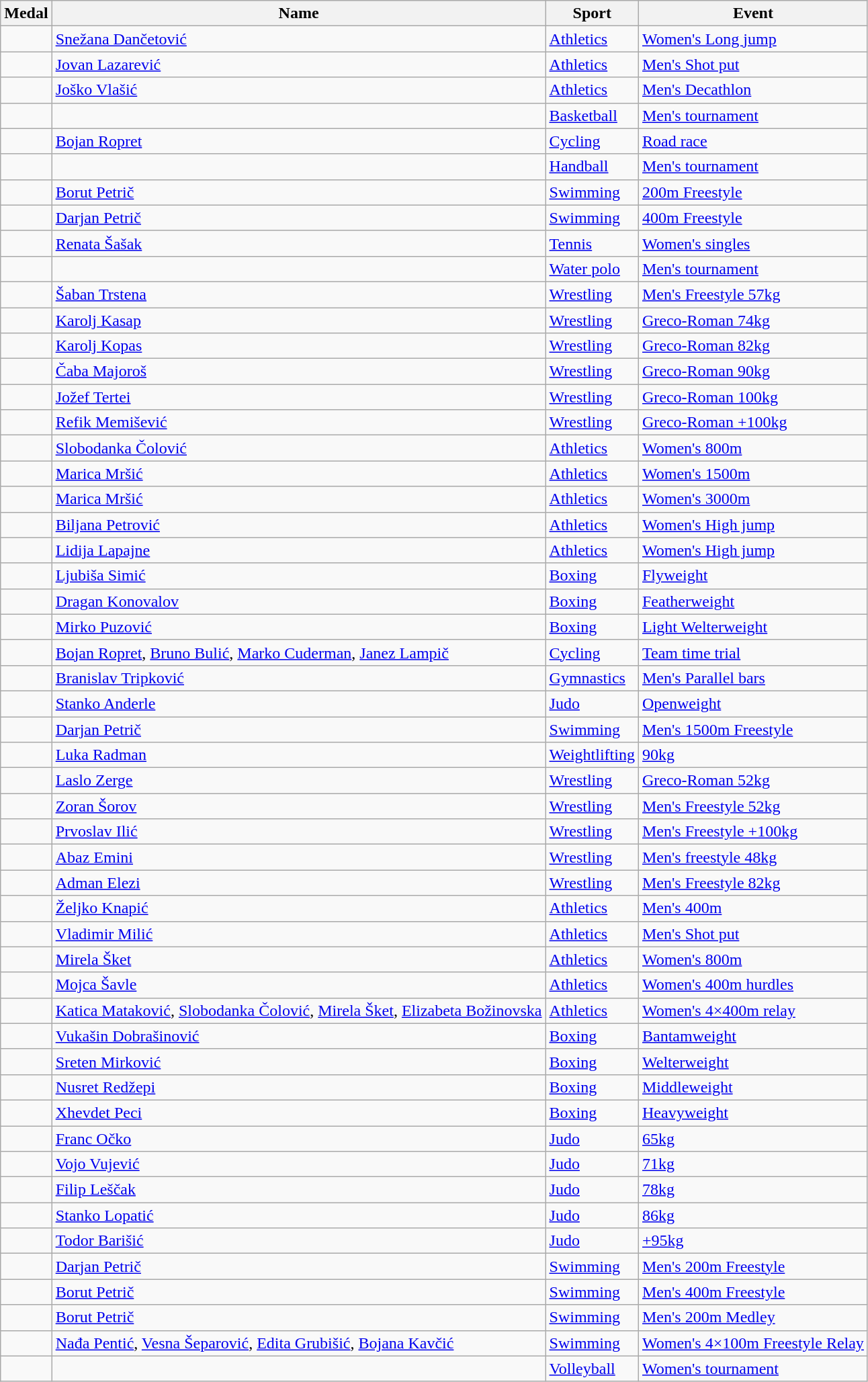<table class="wikitable sortable">
<tr>
<th>Medal</th>
<th>Name</th>
<th>Sport</th>
<th>Event</th>
</tr>
<tr>
<td></td>
<td><a href='#'>Snežana Dančetović</a></td>
<td> <a href='#'>Athletics</a></td>
<td><a href='#'>Women's Long jump</a></td>
</tr>
<tr>
<td></td>
<td><a href='#'>Jovan Lazarević</a></td>
<td> <a href='#'>Athletics</a></td>
<td><a href='#'>Men's Shot put</a></td>
</tr>
<tr>
<td></td>
<td><a href='#'>Joško Vlašić</a></td>
<td> <a href='#'>Athletics</a></td>
<td><a href='#'>Men's Decathlon</a></td>
</tr>
<tr>
<td></td>
<td><br></td>
<td> <a href='#'>Basketball</a></td>
<td><a href='#'>Men's tournament</a></td>
</tr>
<tr>
<td></td>
<td><a href='#'>Bojan Ropret</a></td>
<td> <a href='#'>Cycling</a></td>
<td><a href='#'>Road race</a></td>
</tr>
<tr>
<td></td>
<td><br></td>
<td> <a href='#'>Handball</a></td>
<td><a href='#'>Men's tournament</a></td>
</tr>
<tr>
<td></td>
<td><a href='#'>Borut Petrič</a></td>
<td> <a href='#'>Swimming</a></td>
<td><a href='#'>200m Freestyle</a></td>
</tr>
<tr>
<td></td>
<td><a href='#'>Darjan Petrič</a></td>
<td> <a href='#'>Swimming</a></td>
<td><a href='#'>400m Freestyle</a></td>
</tr>
<tr>
<td></td>
<td><a href='#'>Renata Šašak</a></td>
<td> <a href='#'>Tennis</a></td>
<td><a href='#'>Women's singles</a></td>
</tr>
<tr>
<td></td>
<td><br></td>
<td> <a href='#'>Water polo</a></td>
<td><a href='#'>Men's tournament</a></td>
</tr>
<tr>
<td></td>
<td><a href='#'>Šaban Trstena</a></td>
<td> <a href='#'>Wrestling</a></td>
<td><a href='#'>Men's Freestyle 57kg</a></td>
</tr>
<tr>
<td></td>
<td><a href='#'>Karolj Kasap</a></td>
<td> <a href='#'>Wrestling</a></td>
<td><a href='#'>Greco-Roman 74kg</a></td>
</tr>
<tr>
<td></td>
<td><a href='#'>Karolj Kopas</a></td>
<td> <a href='#'>Wrestling</a></td>
<td><a href='#'>Greco-Roman 82kg</a></td>
</tr>
<tr>
<td></td>
<td><a href='#'>Čaba Majoroš</a></td>
<td> <a href='#'>Wrestling</a></td>
<td><a href='#'>Greco-Roman 90kg</a></td>
</tr>
<tr>
<td></td>
<td><a href='#'>Jožef Tertei</a></td>
<td> <a href='#'>Wrestling</a></td>
<td><a href='#'>Greco-Roman 100kg</a></td>
</tr>
<tr>
<td></td>
<td><a href='#'>Refik Memišević</a></td>
<td> <a href='#'>Wrestling</a></td>
<td><a href='#'>Greco-Roman +100kg</a></td>
</tr>
<tr>
<td></td>
<td><a href='#'>Slobodanka Čolović</a></td>
<td> <a href='#'>Athletics</a></td>
<td><a href='#'>Women's 800m</a></td>
</tr>
<tr>
<td></td>
<td><a href='#'>Marica Mršić</a></td>
<td> <a href='#'>Athletics</a></td>
<td><a href='#'>Women's 1500m</a></td>
</tr>
<tr>
<td></td>
<td><a href='#'>Marica Mršić</a></td>
<td> <a href='#'>Athletics</a></td>
<td><a href='#'>Women's 3000m</a></td>
</tr>
<tr>
<td></td>
<td><a href='#'>Biljana Petrović</a></td>
<td> <a href='#'>Athletics</a></td>
<td><a href='#'>Women's High jump</a></td>
</tr>
<tr>
<td></td>
<td><a href='#'>Lidija Lapajne</a></td>
<td> <a href='#'>Athletics</a></td>
<td><a href='#'>Women's High jump</a></td>
</tr>
<tr>
<td></td>
<td><a href='#'>Ljubiša Simić</a></td>
<td> <a href='#'>Boxing</a></td>
<td><a href='#'>Flyweight</a></td>
</tr>
<tr>
<td></td>
<td><a href='#'>Dragan Konovalov</a></td>
<td> <a href='#'>Boxing</a></td>
<td><a href='#'>Featherweight</a></td>
</tr>
<tr>
<td></td>
<td><a href='#'>Mirko Puzović</a></td>
<td> <a href='#'>Boxing</a></td>
<td><a href='#'>Light Welterweight</a></td>
</tr>
<tr>
<td></td>
<td><a href='#'>Bojan Ropret</a>, <a href='#'>Bruno Bulić</a>, <a href='#'>Marko Cuderman</a>, <a href='#'>Janez Lampič</a></td>
<td> <a href='#'>Cycling</a></td>
<td><a href='#'>Team time trial</a></td>
</tr>
<tr>
<td></td>
<td><a href='#'>Branislav Tripković</a></td>
<td> <a href='#'>Gymnastics</a></td>
<td><a href='#'>Men's Parallel bars</a></td>
</tr>
<tr>
<td></td>
<td><a href='#'>Stanko Anderle</a></td>
<td> <a href='#'>Judo</a></td>
<td><a href='#'>Openweight</a></td>
</tr>
<tr>
<td></td>
<td><a href='#'>Darjan Petrič</a></td>
<td> <a href='#'>Swimming</a></td>
<td><a href='#'>Men's 1500m Freestyle</a></td>
</tr>
<tr>
<td></td>
<td><a href='#'>Luka Radman</a></td>
<td> <a href='#'>Weightlifting</a></td>
<td><a href='#'>90kg</a></td>
</tr>
<tr>
<td></td>
<td><a href='#'>Laslo Zerge</a></td>
<td> <a href='#'>Wrestling</a></td>
<td><a href='#'>Greco-Roman 52kg</a></td>
</tr>
<tr>
<td></td>
<td><a href='#'>Zoran Šorov</a></td>
<td> <a href='#'>Wrestling</a></td>
<td><a href='#'>Men's Freestyle 52kg</a></td>
</tr>
<tr>
<td></td>
<td><a href='#'>Prvoslav Ilić</a></td>
<td> <a href='#'>Wrestling</a></td>
<td><a href='#'>Men's Freestyle +100kg</a></td>
</tr>
<tr>
<td></td>
<td><a href='#'>Abaz Emini</a></td>
<td> <a href='#'>Wrestling</a></td>
<td><a href='#'>Men's freestyle 48kg</a></td>
</tr>
<tr>
<td></td>
<td><a href='#'>Adman Elezi</a></td>
<td> <a href='#'>Wrestling</a></td>
<td><a href='#'>Men's Freestyle 82kg</a></td>
</tr>
<tr>
<td></td>
<td><a href='#'>Željko Knapić</a></td>
<td> <a href='#'>Athletics</a></td>
<td><a href='#'>Men's 400m</a></td>
</tr>
<tr>
<td></td>
<td><a href='#'>Vladimir Milić</a></td>
<td> <a href='#'>Athletics</a></td>
<td><a href='#'>Men's Shot put</a></td>
</tr>
<tr>
<td></td>
<td><a href='#'>Mirela Šket</a></td>
<td> <a href='#'>Athletics</a></td>
<td><a href='#'>Women's 800m</a></td>
</tr>
<tr>
<td></td>
<td><a href='#'>Mojca Šavle</a></td>
<td> <a href='#'>Athletics</a></td>
<td><a href='#'>Women's 400m hurdles</a></td>
</tr>
<tr>
<td></td>
<td><a href='#'>Katica Mataković</a>, <a href='#'>Slobodanka Čolović</a>, <a href='#'>Mirela Šket</a>, <a href='#'>Elizabeta Božinovska</a></td>
<td> <a href='#'>Athletics</a></td>
<td><a href='#'>Women's 4×400m relay</a></td>
</tr>
<tr>
<td></td>
<td><a href='#'>Vukašin Dobrašinović</a></td>
<td> <a href='#'>Boxing</a></td>
<td><a href='#'>Bantamweight</a></td>
</tr>
<tr>
<td></td>
<td><a href='#'>Sreten Mirković</a></td>
<td> <a href='#'>Boxing</a></td>
<td><a href='#'>Welterweight</a></td>
</tr>
<tr>
<td></td>
<td><a href='#'>Nusret Redžepi</a></td>
<td> <a href='#'>Boxing</a></td>
<td><a href='#'>Middleweight</a></td>
</tr>
<tr>
<td></td>
<td><a href='#'>Xhevdet Peci</a></td>
<td> <a href='#'>Boxing</a></td>
<td><a href='#'>Heavyweight</a></td>
</tr>
<tr>
<td></td>
<td><a href='#'>Franc Očko</a></td>
<td> <a href='#'>Judo</a></td>
<td><a href='#'>65kg</a></td>
</tr>
<tr>
<td></td>
<td><a href='#'>Vojo Vujević</a></td>
<td> <a href='#'>Judo</a></td>
<td><a href='#'>71kg</a></td>
</tr>
<tr>
<td></td>
<td><a href='#'>Filip Leščak</a></td>
<td> <a href='#'>Judo</a></td>
<td><a href='#'>78kg</a></td>
</tr>
<tr>
<td></td>
<td><a href='#'>Stanko Lopatić</a></td>
<td> <a href='#'>Judo</a></td>
<td><a href='#'>86kg</a></td>
</tr>
<tr>
<td></td>
<td><a href='#'>Todor Barišić</a></td>
<td> <a href='#'>Judo</a></td>
<td><a href='#'>+95kg</a></td>
</tr>
<tr>
<td></td>
<td><a href='#'>Darjan Petrič</a></td>
<td> <a href='#'>Swimming</a></td>
<td><a href='#'>Men's 200m Freestyle</a></td>
</tr>
<tr>
<td></td>
<td><a href='#'>Borut Petrič</a></td>
<td> <a href='#'>Swimming</a></td>
<td><a href='#'>Men's 400m Freestyle</a></td>
</tr>
<tr>
<td></td>
<td><a href='#'>Borut Petrič</a></td>
<td> <a href='#'>Swimming</a></td>
<td><a href='#'>Men's 200m Medley</a></td>
</tr>
<tr>
<td></td>
<td><a href='#'>Nađa Pentić</a>, <a href='#'>Vesna Šeparović</a>, <a href='#'>Edita Grubišić</a>, <a href='#'>Bojana Kavčić</a></td>
<td> <a href='#'>Swimming</a></td>
<td><a href='#'>Women's 4×100m Freestyle Relay</a></td>
</tr>
<tr>
<td></td>
<td><br></td>
<td> <a href='#'>Volleyball</a></td>
<td><a href='#'>Women's tournament</a></td>
</tr>
</table>
